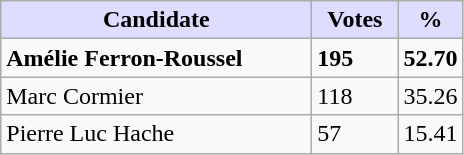<table class="wikitable">
<tr>
<th style="background:#ddf; width:200px;">Candidate</th>
<th style="background:#ddf; width:50px;">Votes</th>
<th style="background:#ddf; width:30px;">%</th>
</tr>
<tr>
<td><strong>Amélie Ferron-Roussel</strong></td>
<td><strong>195</strong></td>
<td><strong>52.70</strong></td>
</tr>
<tr>
<td>Marc Cormier</td>
<td>118</td>
<td>35.26</td>
</tr>
<tr>
<td>Pierre Luc Hache</td>
<td>57</td>
<td>15.41</td>
</tr>
</table>
